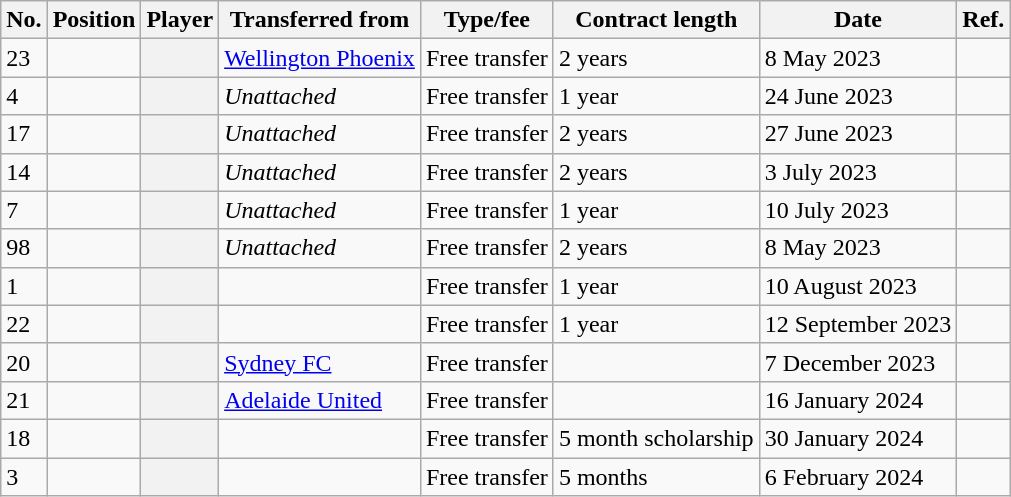<table class="wikitable plainrowheaders sortable" style="text-align:center; text-align:left">
<tr>
<th scope="col">No.</th>
<th scope="col">Position</th>
<th scope="col">Player</th>
<th scope="col">Transferred from</th>
<th scope="col">Type/fee</th>
<th scope="col">Contract length</th>
<th scope="col">Date</th>
<th scope="col" class="unsortable">Ref.</th>
</tr>
<tr>
<td>23</td>
<td></td>
<th scope="row"></th>
<td><a href='#'>Wellington Phoenix</a></td>
<td>Free transfer</td>
<td>2 years</td>
<td>8 May 2023</td>
<td></td>
</tr>
<tr>
<td>4</td>
<td></td>
<th scope="row"></th>
<td><em>Unattached</em></td>
<td>Free transfer</td>
<td>1 year</td>
<td>24 June 2023</td>
<td></td>
</tr>
<tr>
<td>17</td>
<td></td>
<th scope="row"></th>
<td><em>Unattached</em></td>
<td>Free transfer</td>
<td>2 years</td>
<td>27 June 2023</td>
<td></td>
</tr>
<tr>
<td>14</td>
<td></td>
<th scope="row"></th>
<td><em>Unattached</em></td>
<td>Free transfer</td>
<td>2 years</td>
<td>3 July 2023</td>
<td></td>
</tr>
<tr>
<td>7</td>
<td></td>
<th scope="row"></th>
<td><em>Unattached</em></td>
<td>Free transfer</td>
<td>1 year</td>
<td>10 July 2023</td>
<td></td>
</tr>
<tr>
<td>98</td>
<td></td>
<th scope="row"></th>
<td><em>Unattached</em></td>
<td>Free transfer</td>
<td>2 years</td>
<td>8 May 2023</td>
<td></td>
</tr>
<tr>
<td>1</td>
<td></td>
<th scope="row"></th>
<td></td>
<td>Free transfer</td>
<td>1 year</td>
<td>10 August 2023</td>
<td></td>
</tr>
<tr>
<td>22</td>
<td></td>
<th scope="row"></th>
<td></td>
<td>Free transfer</td>
<td>1 year</td>
<td>12 September 2023</td>
<td></td>
</tr>
<tr>
<td>20</td>
<td></td>
<th scope="row"></th>
<td><a href='#'>Sydney FC</a></td>
<td>Free transfer</td>
<td></td>
<td>7 December 2023</td>
<td></td>
</tr>
<tr>
<td>21</td>
<td></td>
<th scope="row"></th>
<td><a href='#'>Adelaide United</a></td>
<td>Free transfer</td>
<td></td>
<td>16 January 2024</td>
<td></td>
</tr>
<tr>
<td>18</td>
<td></td>
<th scope="row"></th>
<td></td>
<td>Free transfer</td>
<td>5 month scholarship</td>
<td>30 January 2024</td>
<td></td>
</tr>
<tr>
<td>3</td>
<td></td>
<th scope="row"></th>
<td></td>
<td>Free transfer</td>
<td>5 months</td>
<td>6 February 2024</td>
<td></td>
</tr>
</table>
